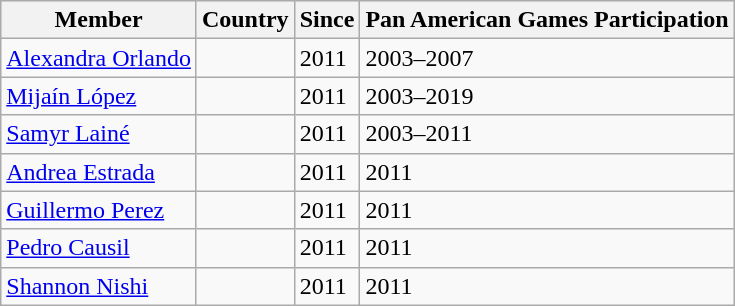<table class="sortable wikitable">
<tr style="background:#efefef;">
<th>Member</th>
<th>Country</th>
<th>Since</th>
<th>Pan American Games Participation</th>
</tr>
<tr>
<td><a href='#'>Alexandra Orlando</a></td>
<td></td>
<td>2011</td>
<td>2003–2007</td>
</tr>
<tr>
<td><a href='#'>Mijaín López</a></td>
<td></td>
<td>2011</td>
<td>2003–2019</td>
</tr>
<tr>
<td><a href='#'>Samyr Lainé</a></td>
<td></td>
<td>2011</td>
<td>2003–2011</td>
</tr>
<tr>
<td><a href='#'>Andrea Estrada</a></td>
<td></td>
<td>2011</td>
<td>2011</td>
</tr>
<tr>
<td><a href='#'>Guillermo Perez</a></td>
<td></td>
<td>2011</td>
<td>2011</td>
</tr>
<tr>
<td><a href='#'>Pedro Causil</a></td>
<td></td>
<td>2011</td>
<td>2011</td>
</tr>
<tr>
<td><a href='#'>Shannon Nishi</a></td>
<td></td>
<td>2011</td>
<td>2011</td>
</tr>
</table>
